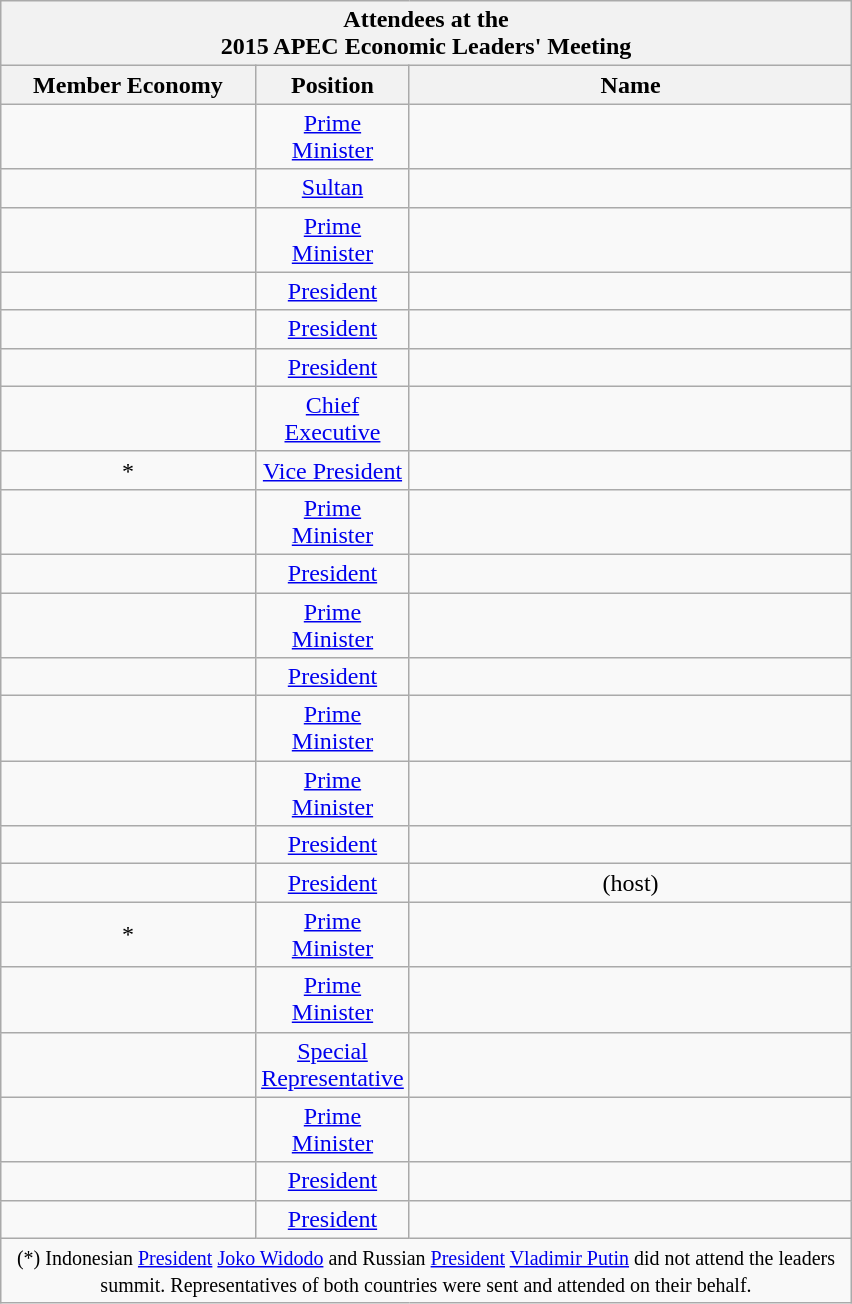<table class="wikitable collapsible sortable collapsed" style="margin-left: auto; margin-right: auto; text-align:center; width:45%;">
<tr>
<th colspan=4>Attendees at the<br> 2015 APEC Economic Leaders' Meeting</th>
</tr>
<tr>
<th width=30%>Member Economy</th>
<th width=10%>Position</th>
<th>Name</th>
</tr>
<tr>
<td></td>
<td><a href='#'>Prime Minister</a></td>
<td></td>
</tr>
<tr>
<td></td>
<td><a href='#'>Sultan</a></td>
<td></td>
</tr>
<tr>
<td></td>
<td><a href='#'>Prime Minister</a></td>
<td></td>
</tr>
<tr>
<td></td>
<td><a href='#'>President</a></td>
<td></td>
</tr>
<tr>
<td></td>
<td><a href='#'>President</a></td>
<td></td>
</tr>
<tr>
<td><br></td>
<td><a href='#'>President</a></td>
<td></td>
</tr>
<tr>
<td></td>
<td><a href='#'>Chief Executive</a></td>
<td></td>
</tr>
<tr>
<td>*</td>
<td><a href='#'>Vice President</a></td>
<td></td>
</tr>
<tr>
<td></td>
<td><a href='#'>Prime Minister</a></td>
<td></td>
</tr>
<tr>
<td></td>
<td><a href='#'>President</a></td>
<td></td>
</tr>
<tr>
<td></td>
<td><a href='#'>Prime Minister</a></td>
<td></td>
</tr>
<tr>
<td></td>
<td><a href='#'>President</a></td>
<td></td>
</tr>
<tr>
<td></td>
<td><a href='#'>Prime Minister</a></td>
<td></td>
</tr>
<tr>
<td></td>
<td><a href='#'>Prime Minister</a></td>
<td></td>
</tr>
<tr>
<td></td>
<td><a href='#'>President</a></td>
<td></td>
</tr>
<tr>
<td></td>
<td><a href='#'>President</a></td>
<td> (host)</td>
</tr>
<tr>
<td>*</td>
<td><a href='#'>Prime Minister</a></td>
<td></td>
</tr>
<tr>
<td></td>
<td><a href='#'>Prime Minister</a></td>
<td></td>
</tr>
<tr>
<td></td>
<td><a href='#'>Special Representative</a></td>
<td></td>
</tr>
<tr>
<td></td>
<td><a href='#'>Prime Minister</a></td>
<td></td>
</tr>
<tr>
<td></td>
<td><a href='#'>President</a></td>
<td></td>
</tr>
<tr>
<td></td>
<td><a href='#'>President</a></td>
<td></td>
</tr>
<tr class="sortbottom">
<td colspan=3><small>(*) Indonesian <a href='#'>President</a> <a href='#'>Joko Widodo</a> and Russian <a href='#'>President</a> <a href='#'>Vladimir Putin</a> did not attend the leaders summit. Representatives of both countries were sent and attended on their behalf.</small></td>
</tr>
</table>
